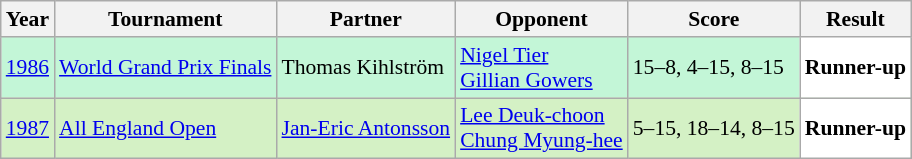<table class="sortable wikitable" style="font-size: 90%;">
<tr>
<th>Year</th>
<th>Tournament</th>
<th>Partner</th>
<th>Opponent</th>
<th>Score</th>
<th>Result</th>
</tr>
<tr style="background:#C3F6D7">
<td align="center"><a href='#'>1986</a></td>
<td align="left"><a href='#'>World Grand Prix Finals</a></td>
<td align="left"> Thomas Kihlström</td>
<td align="left"> <a href='#'>Nigel Tier</a><br> <a href='#'>Gillian Gowers</a></td>
<td align="left">15–8, 4–15, 8–15</td>
<td style="text-align:left; background:white"> <strong>Runner-up</strong></td>
</tr>
<tr style="background:#D4F1C5">
<td align="center"><a href='#'>1987</a></td>
<td align="left"><a href='#'>All England Open</a></td>
<td align="left"> <a href='#'>Jan-Eric Antonsson</a></td>
<td align="left"> <a href='#'>Lee Deuk-choon</a><br> <a href='#'>Chung Myung-hee</a></td>
<td align="left">5–15, 18–14, 8–15</td>
<td style="text-align:left; background:white"> <strong>Runner-up</strong></td>
</tr>
</table>
